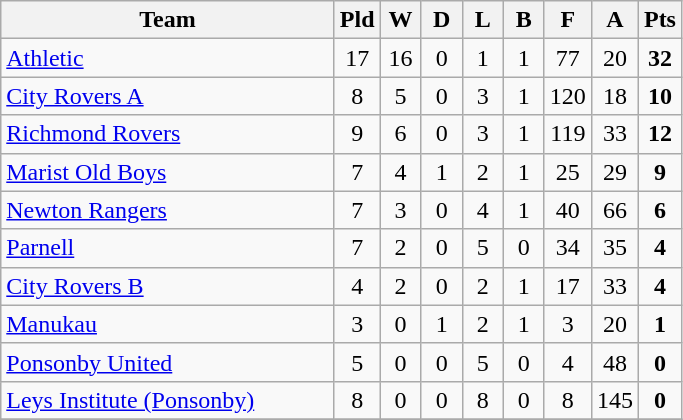<table class="wikitable" style="text-align:center;">
<tr>
<th width=215>Team</th>
<th width=20 abbr="Played">Pld</th>
<th width=20 abbr="Won">W</th>
<th width=20 abbr="Drawn">D</th>
<th width=20 abbr="Lost">L</th>
<th width=20 abbr="Bye">B</th>
<th width=20 abbr="For">F</th>
<th width=20 abbr="Against">A</th>
<th width=20 abbr="Points">Pts</th>
</tr>
<tr>
<td style="text-align:left;"><a href='#'>Athletic</a></td>
<td>17</td>
<td>16</td>
<td>0</td>
<td>1</td>
<td>1</td>
<td>77</td>
<td>20</td>
<td><strong>32</strong></td>
</tr>
<tr>
<td style="text-align:left;"><a href='#'>City Rovers A</a></td>
<td>8</td>
<td>5</td>
<td>0</td>
<td>3</td>
<td>1</td>
<td>120</td>
<td>18</td>
<td><strong>10</strong></td>
</tr>
<tr>
<td style="text-align:left;"><a href='#'>Richmond Rovers</a></td>
<td>9</td>
<td>6</td>
<td>0</td>
<td>3</td>
<td>1</td>
<td>119</td>
<td>33</td>
<td><strong>12</strong></td>
</tr>
<tr>
<td style="text-align:left;"><a href='#'>Marist Old Boys</a></td>
<td>7</td>
<td>4</td>
<td>1</td>
<td>2</td>
<td>1</td>
<td>25</td>
<td>29</td>
<td><strong>9</strong></td>
</tr>
<tr>
<td style="text-align:left;"><a href='#'>Newton Rangers</a></td>
<td>7</td>
<td>3</td>
<td>0</td>
<td>4</td>
<td>1</td>
<td>40</td>
<td>66</td>
<td><strong>6</strong></td>
</tr>
<tr>
<td style="text-align:left;"><a href='#'>Parnell</a></td>
<td>7</td>
<td>2</td>
<td>0</td>
<td>5</td>
<td>0</td>
<td>34</td>
<td>35</td>
<td><strong>4</strong></td>
</tr>
<tr>
<td style="text-align:left;"><a href='#'>City Rovers B</a></td>
<td>4</td>
<td>2</td>
<td>0</td>
<td>2</td>
<td>1</td>
<td>17</td>
<td>33</td>
<td><strong>4</strong></td>
</tr>
<tr>
<td style="text-align:left;"><a href='#'>Manukau</a></td>
<td>3</td>
<td>0</td>
<td>1</td>
<td>2</td>
<td>1</td>
<td>3</td>
<td>20</td>
<td><strong>1</strong></td>
</tr>
<tr>
<td style="text-align:left;"><a href='#'>Ponsonby United</a></td>
<td>5</td>
<td>0</td>
<td>0</td>
<td>5</td>
<td>0</td>
<td>4</td>
<td>48</td>
<td><strong>0</strong></td>
</tr>
<tr>
<td style="text-align:left;"><a href='#'>Leys Institute (Ponsonby)</a></td>
<td>8</td>
<td>0</td>
<td>0</td>
<td>8</td>
<td>0</td>
<td>8</td>
<td>145</td>
<td><strong>0</strong></td>
</tr>
<tr>
</tr>
</table>
